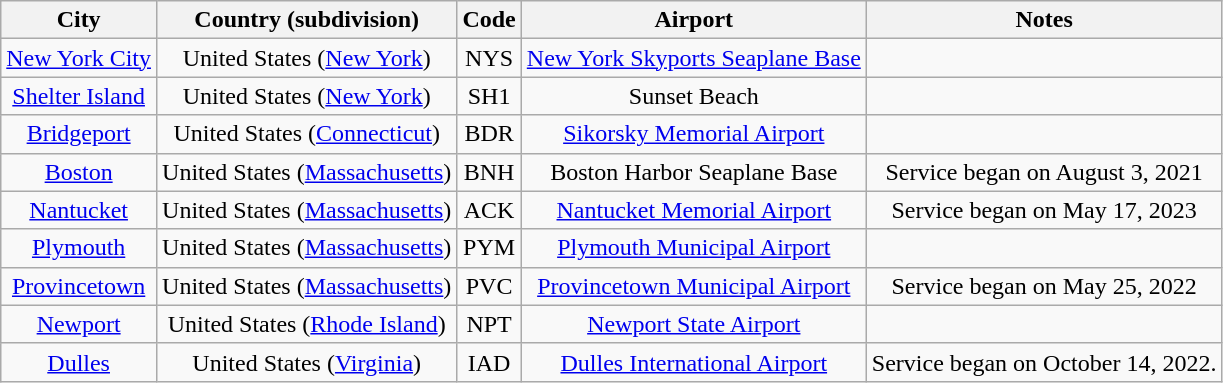<table class="wikitable sortable" style="text-align: center;">
<tr>
<th>City</th>
<th>Country (subdivision)</th>
<th>Code</th>
<th>Airport</th>
<th>Notes</th>
</tr>
<tr>
<td><a href='#'>New York City</a></td>
<td>United States (<a href='#'>New York</a>)</td>
<td>NYS</td>
<td><a href='#'>New York Skyports Seaplane Base</a></td>
<td></td>
</tr>
<tr>
<td><a href='#'>Shelter Island</a></td>
<td>United States (<a href='#'>New York</a>)</td>
<td>SH1</td>
<td>Sunset Beach</td>
<td></td>
</tr>
<tr>
<td><a href='#'>Bridgeport</a></td>
<td>United States (<a href='#'>Connecticut</a>)</td>
<td>BDR</td>
<td><a href='#'>Sikorsky Memorial Airport</a></td>
<td></td>
</tr>
<tr>
<td><a href='#'>Boston</a></td>
<td>United States (<a href='#'>Massachusetts</a>)</td>
<td>BNH</td>
<td>Boston Harbor Seaplane Base</td>
<td>Service began on August 3, 2021</td>
</tr>
<tr>
<td><a href='#'>Nantucket</a></td>
<td>United States (<a href='#'>Massachusetts</a>)</td>
<td>ACK</td>
<td><a href='#'>Nantucket Memorial Airport</a></td>
<td>Service began on May 17, 2023</td>
</tr>
<tr>
<td><a href='#'>Plymouth</a></td>
<td>United States (<a href='#'>Massachusetts</a>)</td>
<td>PYM</td>
<td><a href='#'>Plymouth Municipal Airport</a></td>
<td></td>
</tr>
<tr>
<td><a href='#'>Provincetown</a></td>
<td>United States (<a href='#'>Massachusetts</a>)</td>
<td>PVC</td>
<td><a href='#'>Provincetown Municipal Airport</a></td>
<td>Service began on May 25, 2022</td>
</tr>
<tr>
<td><a href='#'>Newport</a></td>
<td>United States (<a href='#'>Rhode Island</a>)</td>
<td>NPT</td>
<td><a href='#'>Newport State Airport</a></td>
<td></td>
</tr>
<tr>
<td><a href='#'>Dulles</a></td>
<td>United States (<a href='#'>Virginia</a>)</td>
<td>IAD</td>
<td><a href='#'>Dulles International Airport</a></td>
<td>Service began on October 14, 2022.</td>
</tr>
</table>
